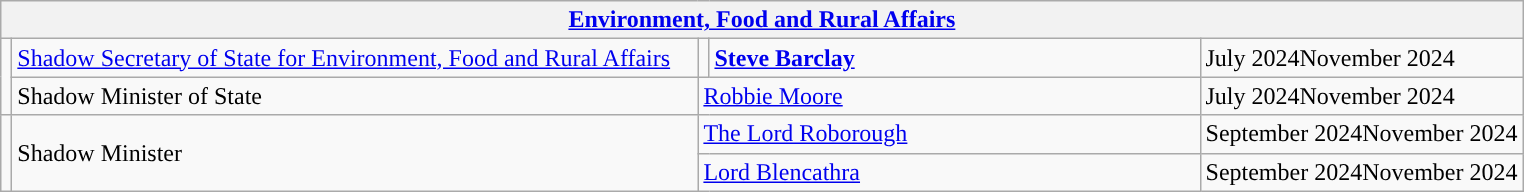<table class="wikitable">
<tr>
<th colspan="5"><a href='#'>Environment, Food and Rural Affairs</a></th>
</tr>
<tr>
<td rowspan="2" style="background: "></td>
<td style="width: 450px;"><a href='#'>Shadow Secretary of State for Environment, Food and Rural Affairs</a></td>
<td style="background: "></td>
<td style="width: 320px;"><strong><a href='#'>Steve Barclay</a></strong></td>
<td>July 2024November 2024</td>
</tr>
<tr>
<td>Shadow Minister of State</td>
<td colspan="2"><a href='#'>Robbie Moore</a></td>
<td>July 2024November 2024</td>
</tr>
<tr>
<td rowspan="2" style="background: "></td>
<td rowspan="2">Shadow Minister</td>
<td colspan="2"><a href='#'>The Lord Roborough</a></td>
<td>September 2024November 2024</td>
</tr>
<tr>
<td colspan="2"><a href='#'>Lord Blencathra</a></td>
<td>September 2024November 2024</td>
</tr>
</table>
